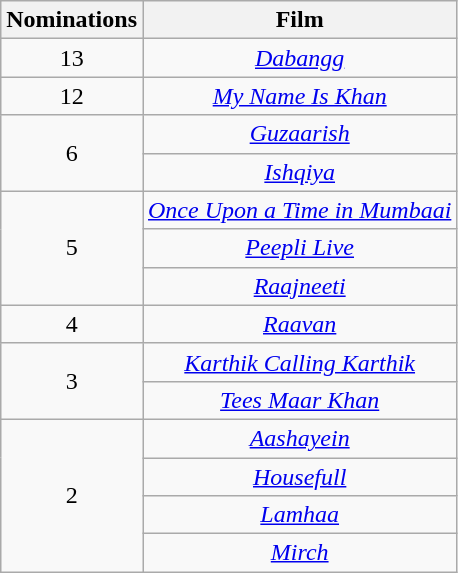<table class="wikitable" rowspan="2" style="text-align:center;">
<tr>
<th scope="col" style="width:55px;">Nominations</th>
<th scope="col" style="text-align:center;">Film</th>
</tr>
<tr>
<td>13</td>
<td><em><a href='#'>Dabangg</a></em></td>
</tr>
<tr>
<td>12</td>
<td><em><a href='#'>My Name Is Khan</a></em></td>
</tr>
<tr>
<td rowspan="2">6</td>
<td><em><a href='#'>Guzaarish</a></em></td>
</tr>
<tr>
<td><em><a href='#'>Ishqiya</a></em></td>
</tr>
<tr>
<td rowspan="3">5</td>
<td><em><a href='#'>Once Upon a Time in Mumbaai</a></em></td>
</tr>
<tr>
<td><em><a href='#'>Peepli Live</a></em></td>
</tr>
<tr>
<td><em><a href='#'>Raajneeti</a></em></td>
</tr>
<tr>
<td>4</td>
<td><em><a href='#'>Raavan</a></em></td>
</tr>
<tr>
<td rowspan="2">3</td>
<td><em><a href='#'>Karthik Calling Karthik</a></em></td>
</tr>
<tr>
<td><em><a href='#'>Tees Maar Khan</a></em></td>
</tr>
<tr>
<td rowspan="4">2</td>
<td><em><a href='#'>Aashayein</a></em></td>
</tr>
<tr>
<td><em><a href='#'>Housefull</a></em></td>
</tr>
<tr>
<td><em><a href='#'>Lamhaa</a></em></td>
</tr>
<tr>
<td><em><a href='#'>Mirch</a></em></td>
</tr>
</table>
